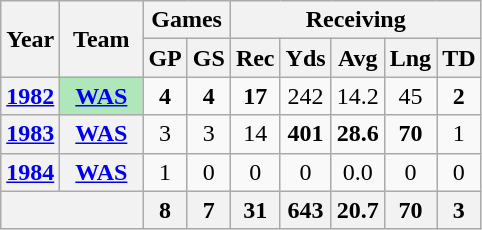<table class="wikitable" style="text-align:center">
<tr>
<th rowspan="2">Year</th>
<th rowspan="2">Team</th>
<th colspan="2">Games</th>
<th colspan="5">Receiving</th>
</tr>
<tr>
<th>GP</th>
<th>GS</th>
<th>Rec</th>
<th>Yds</th>
<th>Avg</th>
<th>Lng</th>
<th>TD</th>
</tr>
<tr>
<th><a href='#'>1982</a></th>
<th style="background:#afe6ba; width:3em;"><a href='#'>WAS</a></th>
<td><strong>4</strong></td>
<td><strong>4</strong></td>
<td><strong>17</strong></td>
<td>242</td>
<td>14.2</td>
<td>45</td>
<td><strong>2</strong></td>
</tr>
<tr>
<th><a href='#'>1983</a></th>
<th><a href='#'>WAS</a></th>
<td>3</td>
<td>3</td>
<td>14</td>
<td><strong>401</strong></td>
<td><strong>28.6</strong></td>
<td><strong>70</strong></td>
<td>1</td>
</tr>
<tr>
<th><a href='#'>1984</a></th>
<th><a href='#'>WAS</a></th>
<td>1</td>
<td>0</td>
<td>0</td>
<td>0</td>
<td>0.0</td>
<td>0</td>
<td>0</td>
</tr>
<tr>
<th colspan="2"></th>
<th>8</th>
<th>7</th>
<th>31</th>
<th>643</th>
<th>20.7</th>
<th>70</th>
<th>3</th>
</tr>
</table>
